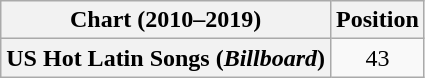<table class="wikitable plainrowheaders" style="text-align:center">
<tr>
<th scope="col">Chart (2010–2019)</th>
<th scope="col">Position</th>
</tr>
<tr>
<th scope="row">US Hot Latin Songs (<em>Billboard</em>)</th>
<td>43</td>
</tr>
</table>
